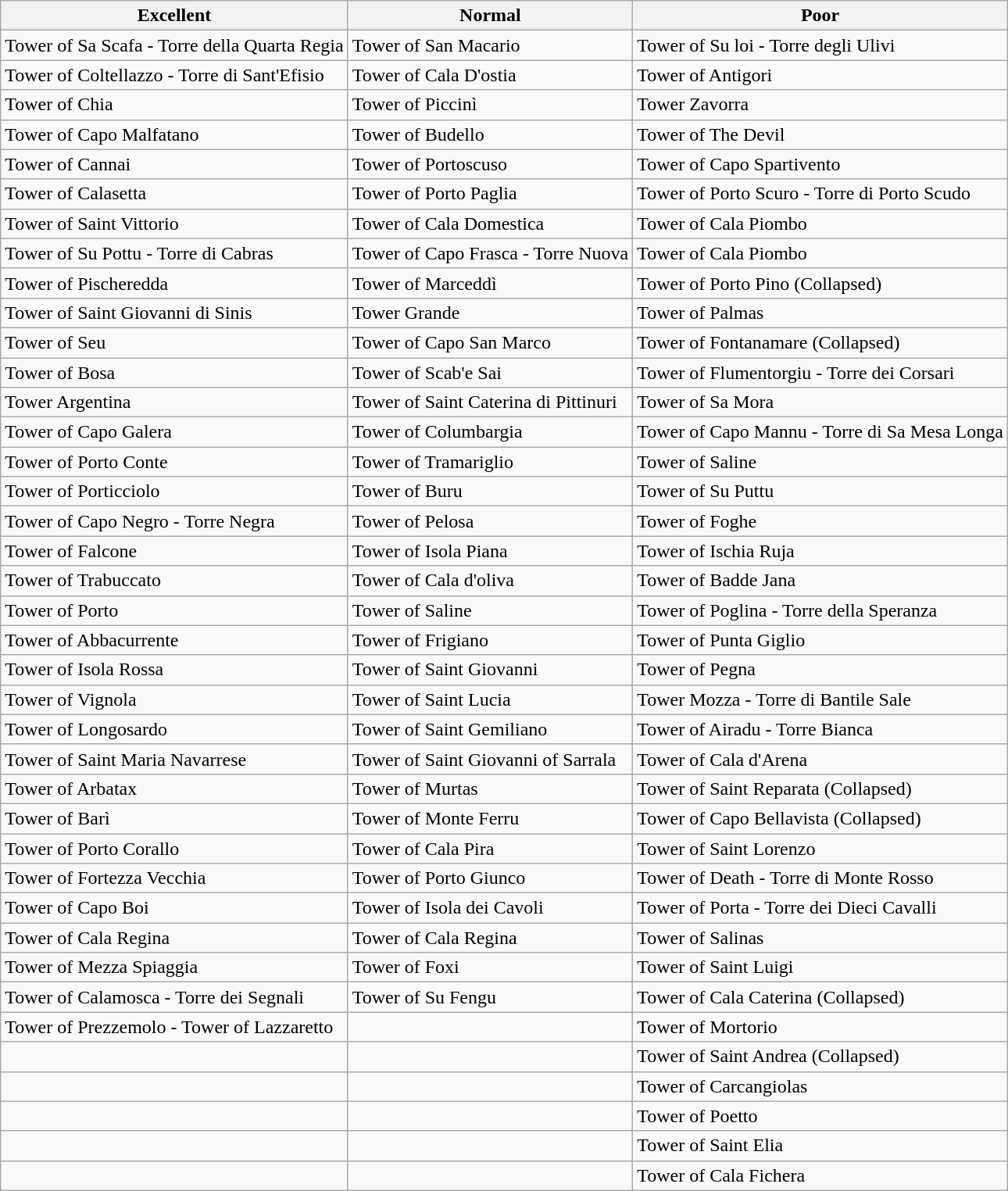<table class="wikitable">
<tr>
<th>Excellent</th>
<th>Normal</th>
<th>Poor</th>
</tr>
<tr>
<td>Tower of Sa Scafa - Torre della Quarta Regia</td>
<td>Tower of San Macario</td>
<td>Tower of Su loi - Torre degli Ulivi</td>
</tr>
<tr>
<td>Tower of Coltellazzo - Torre di Sant'Efisio</td>
<td>Tower of Cala D'ostia</td>
<td>Tower of Antigori</td>
</tr>
<tr>
<td>Tower of Chia</td>
<td>Tower of Piccinì</td>
<td>Tower Zavorra</td>
</tr>
<tr>
<td>Tower of Capo Malfatano</td>
<td>Tower of Budello</td>
<td>Tower of The Devil</td>
</tr>
<tr>
<td>Tower of Cannai</td>
<td>Tower of Portoscuso</td>
<td>Tower of Capo Spartivento</td>
</tr>
<tr>
<td>Tower of Calasetta</td>
<td>Tower of Porto Paglia</td>
<td>Tower of Porto Scuro - Torre di Porto Scudo</td>
</tr>
<tr>
<td>Tower of Saint Vittorio</td>
<td>Tower of Cala Domestica</td>
<td>Tower of Cala Piombo</td>
</tr>
<tr>
<td>Tower of Su Pottu - Torre di Cabras</td>
<td>Tower of Capo Frasca - Torre Nuova</td>
<td>Tower of Cala Piombo</td>
</tr>
<tr>
<td>Tower of Pischeredda</td>
<td>Tower of Marceddì</td>
<td>Tower of Porto Pino (Collapsed)</td>
</tr>
<tr>
<td>Tower of Saint Giovanni di Sinis</td>
<td>Tower Grande</td>
<td>Tower of Palmas</td>
</tr>
<tr>
<td>Tower of Seu</td>
<td>Tower of Capo San Marco</td>
<td>Tower of Fontanamare (Collapsed)</td>
</tr>
<tr>
<td>Tower of Bosa</td>
<td>Tower of Scab'e Sai</td>
<td>Tower of Flumentorgiu - Torre dei Corsari</td>
</tr>
<tr>
<td>Tower Argentina</td>
<td>Tower of Saint Caterina di Pittinuri</td>
<td>Tower of Sa Mora</td>
</tr>
<tr>
<td>Tower of Capo Galera</td>
<td>Tower of Columbargia</td>
<td>Tower of Capo Mannu - Torre di Sa Mesa Longa</td>
</tr>
<tr>
<td>Tower of Porto Conte</td>
<td>Tower of Tramariglio</td>
<td>Tower of Saline</td>
</tr>
<tr>
<td>Tower of Porticciolo</td>
<td>Tower of Buru</td>
<td>Tower of Su Puttu</td>
</tr>
<tr>
<td>Tower of Capo Negro - Torre Negra</td>
<td>Tower of Pelosa</td>
<td>Tower of Foghe</td>
</tr>
<tr>
<td>Tower of Falcone</td>
<td>Tower of Isola Piana</td>
<td>Tower of Ischia Ruja</td>
</tr>
<tr>
<td>Tower of Trabuccato</td>
<td>Tower of Cala d'oliva</td>
<td>Tower of Badde Jana</td>
</tr>
<tr>
<td>Tower of Porto</td>
<td>Tower of Saline</td>
<td>Tower of Poglina - Torre della Speranza</td>
</tr>
<tr>
<td>Tower of Abbacurrente</td>
<td>Tower of Frigiano</td>
<td>Tower of Punta Giglio</td>
</tr>
<tr>
<td>Tower of Isola Rossa</td>
<td>Tower of Saint Giovanni</td>
<td>Tower of Pegna</td>
</tr>
<tr>
<td>Tower of Vignola</td>
<td>Tower of Saint Lucia</td>
<td>Tower Mozza - Torre di Bantile Sale</td>
</tr>
<tr>
<td>Tower of Longosardo</td>
<td>Tower of Saint Gemiliano</td>
<td>Tower of Airadu - Torre Bianca</td>
</tr>
<tr>
<td>Tower of Saint Maria Navarrese</td>
<td>Tower of Saint Giovanni of Sarrala</td>
<td>Tower of Cala d'Arena</td>
</tr>
<tr>
<td>Tower of Arbatax</td>
<td>Tower of Murtas</td>
<td>Tower of Saint Reparata (Collapsed)</td>
</tr>
<tr>
<td>Tower of Barì</td>
<td>Tower of Monte Ferru</td>
<td>Tower of Capo Bellavista (Collapsed)</td>
</tr>
<tr>
<td>Tower of Porto Corallo</td>
<td>Tower of Cala Pira</td>
<td>Tower of Saint Lorenzo</td>
</tr>
<tr>
<td>Tower of Fortezza Vecchia</td>
<td>Tower of Porto Giunco</td>
<td>Tower of Death - Torre di Monte Rosso</td>
</tr>
<tr>
<td>Tower of Capo Boi</td>
<td>Tower of Isola dei Cavoli</td>
<td>Tower of Porta - Torre dei Dieci Cavalli</td>
</tr>
<tr>
<td>Tower of Cala Regina</td>
<td>Tower of Cala Regina</td>
<td>Tower of Salinas</td>
</tr>
<tr>
<td>Tower of Mezza Spiaggia</td>
<td>Tower of Foxi</td>
<td>Tower of Saint Luigi</td>
</tr>
<tr>
<td>Tower of Calamosca - Torre dei Segnali</td>
<td>Tower of Su Fengu</td>
<td>Tower of Cala Caterina (Collapsed)</td>
</tr>
<tr>
<td>Tower of Prezzemolo - Tower of Lazzaretto</td>
<td></td>
<td>Tower of Mortorio</td>
</tr>
<tr>
<td></td>
<td></td>
<td>Tower of Saint Andrea (Collapsed)</td>
</tr>
<tr>
<td></td>
<td></td>
<td>Tower of Carcangiolas</td>
</tr>
<tr>
<td></td>
<td></td>
<td>Tower of Poetto</td>
</tr>
<tr>
<td></td>
<td></td>
<td>Tower of Saint Elia</td>
</tr>
<tr>
<td></td>
<td></td>
<td>Tower of Cala Fichera</td>
</tr>
</table>
